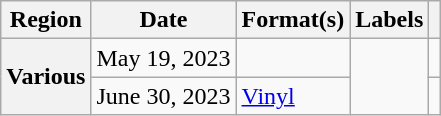<table class="wikitable plainrowheaders">
<tr>
<th scope="col">Region</th>
<th scope="col">Date</th>
<th scope="col">Format(s)</th>
<th scope="col">Labels</th>
<th scope="col"></th>
</tr>
<tr>
<th rowspan="2" scope="row">Various</th>
<td>May 19, 2023</td>
<td></td>
<td rowspan="2"></td>
<td align="center"></td>
</tr>
<tr>
<td>June 30, 2023</td>
<td><a href='#'>Vinyl</a></td>
<td align="center"></td>
</tr>
</table>
